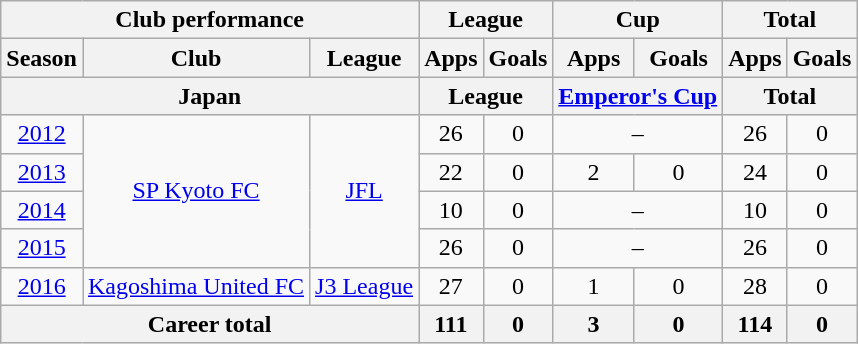<table class="wikitable" style="text-align:center">
<tr>
<th colspan=3>Club performance</th>
<th colspan=2>League</th>
<th colspan=2>Cup</th>
<th colspan=2>Total</th>
</tr>
<tr>
<th>Season</th>
<th>Club</th>
<th>League</th>
<th>Apps</th>
<th>Goals</th>
<th>Apps</th>
<th>Goals</th>
<th>Apps</th>
<th>Goals</th>
</tr>
<tr>
<th colspan=3>Japan</th>
<th colspan=2>League</th>
<th colspan=2><a href='#'>Emperor's Cup</a></th>
<th colspan=2>Total</th>
</tr>
<tr>
<td><a href='#'>2012</a></td>
<td rowspan="4"><a href='#'>SP Kyoto FC</a></td>
<td rowspan="4"><a href='#'>JFL</a></td>
<td>26</td>
<td>0</td>
<td colspan="2">–</td>
<td>26</td>
<td>0</td>
</tr>
<tr>
<td><a href='#'>2013</a></td>
<td>22</td>
<td>0</td>
<td>2</td>
<td>0</td>
<td>24</td>
<td>0</td>
</tr>
<tr>
<td><a href='#'>2014</a></td>
<td>10</td>
<td>0</td>
<td colspan="2">–</td>
<td>10</td>
<td>0</td>
</tr>
<tr>
<td><a href='#'>2015</a></td>
<td>26</td>
<td>0</td>
<td colspan="2">–</td>
<td>26</td>
<td>0</td>
</tr>
<tr>
<td><a href='#'>2016</a></td>
<td rowspan="1"><a href='#'>Kagoshima United FC</a></td>
<td rowspan="1"><a href='#'>J3 League</a></td>
<td>27</td>
<td>0</td>
<td>1</td>
<td>0</td>
<td>28</td>
<td>0</td>
</tr>
<tr>
<th colspan=3>Career total</th>
<th>111</th>
<th>0</th>
<th>3</th>
<th>0</th>
<th>114</th>
<th>0</th>
</tr>
</table>
